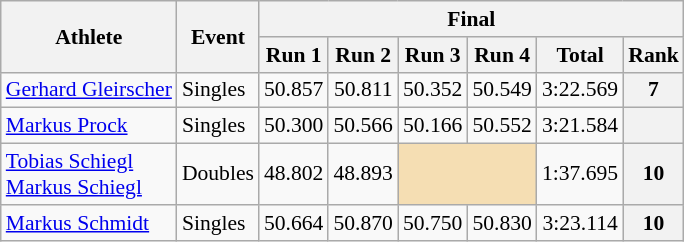<table class="wikitable" style="font-size:90%">
<tr>
<th rowspan="2">Athlete</th>
<th rowspan="2">Event</th>
<th colspan="6">Final</th>
</tr>
<tr>
<th>Run 1</th>
<th>Run 2</th>
<th>Run 3</th>
<th>Run 4</th>
<th>Total</th>
<th>Rank</th>
</tr>
<tr>
<td><a href='#'>Gerhard Gleirscher</a></td>
<td>Singles</td>
<td align="center">50.857</td>
<td align="center">50.811</td>
<td align="center">50.352</td>
<td align="center">50.549</td>
<td align="center">3:22.569</td>
<th align="center">7</th>
</tr>
<tr>
<td><a href='#'>Markus Prock</a></td>
<td>Singles</td>
<td align="center">50.300</td>
<td align="center">50.566</td>
<td align="center">50.166</td>
<td align="center">50.552</td>
<td align="center">3:21.584</td>
<th align="center"></th>
</tr>
<tr>
<td><a href='#'>Tobias Schiegl</a><br><a href='#'>Markus Schiegl</a></td>
<td>Doubles</td>
<td align="center">48.802</td>
<td align="center">48.893</td>
<td colspan="2" bgcolor="wheat"></td>
<td align="center">1:37.695</td>
<th align="center">10</th>
</tr>
<tr>
<td><a href='#'>Markus Schmidt</a></td>
<td>Singles</td>
<td align="center">50.664</td>
<td align="center">50.870</td>
<td align="center">50.750</td>
<td align="center">50.830</td>
<td align="center">3:23.114</td>
<th align="center">10</th>
</tr>
</table>
